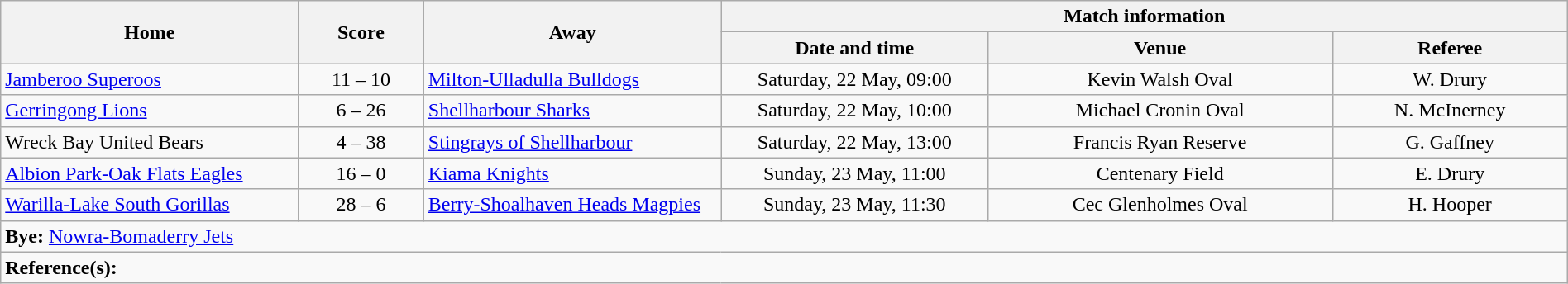<table class="wikitable" width="100% text-align:center;">
<tr>
<th rowspan="2" width="19%">Home</th>
<th rowspan="2" width="8%">Score</th>
<th rowspan="2" width="19%">Away</th>
<th colspan="3">Match information</th>
</tr>
<tr bgcolor="#CCCCCC">
<th width="17%">Date and time</th>
<th width="22%">Venue</th>
<th>Referee</th>
</tr>
<tr>
<td> <a href='#'>Jamberoo Superoos</a></td>
<td style="text-align:center;">11 – 10</td>
<td> <a href='#'>Milton-Ulladulla Bulldogs</a></td>
<td style="text-align:center;">Saturday, 22 May, 09:00</td>
<td style="text-align:center;">Kevin Walsh Oval</td>
<td style="text-align:center;">W. Drury</td>
</tr>
<tr>
<td> <a href='#'>Gerringong Lions</a></td>
<td style="text-align:center;">6 – 26</td>
<td> <a href='#'>Shellharbour Sharks</a></td>
<td style="text-align:center;">Saturday, 22 May, 10:00</td>
<td style="text-align:center;">Michael Cronin Oval</td>
<td style="text-align:center;">N. McInerney</td>
</tr>
<tr>
<td> Wreck Bay United Bears</td>
<td style="text-align:center;">4 – 38</td>
<td> <a href='#'>Stingrays of Shellharbour</a></td>
<td style="text-align:center;">Saturday, 22 May, 13:00</td>
<td style="text-align:center;">Francis Ryan Reserve</td>
<td style="text-align:center;">G. Gaffney</td>
</tr>
<tr>
<td> <a href='#'>Albion Park-Oak Flats Eagles</a></td>
<td style="text-align:center;">16 – 0</td>
<td> <a href='#'>Kiama Knights</a></td>
<td style="text-align:center;">Sunday, 23 May, 11:00</td>
<td style="text-align:center;">Centenary Field</td>
<td style="text-align:center;">E. Drury</td>
</tr>
<tr>
<td> <a href='#'>Warilla-Lake South Gorillas</a></td>
<td style="text-align:center;">28 – 6</td>
<td> <a href='#'>Berry-Shoalhaven Heads Magpies</a></td>
<td style="text-align:center;">Sunday, 23 May, 11:30</td>
<td style="text-align:center;">Cec Glenholmes Oval</td>
<td style="text-align:center;">H. Hooper</td>
</tr>
<tr>
<td colspan="6"><strong>Bye:</strong>  <a href='#'>Nowra-Bomaderry Jets</a></td>
</tr>
<tr>
<td colspan="6"><strong>Reference(s):</strong> </td>
</tr>
</table>
